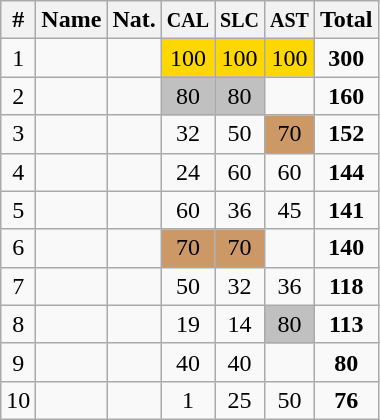<table class="wikitable sortable" style="text-align:center;">
<tr>
<th>#</th>
<th>Name</th>
<th>Nat.</th>
<th><small>CAL</small></th>
<th><small>SLC</small></th>
<th><small>AST</small></th>
<th>Total</th>
</tr>
<tr>
<td>1</td>
<td align=left></td>
<td></td>
<td bgcolor=gold>100</td>
<td bgcolor=gold>100</td>
<td bgcolor=gold>100</td>
<td><strong>300</strong></td>
</tr>
<tr>
<td>2</td>
<td align=left></td>
<td></td>
<td bgcolor=silver>80</td>
<td bgcolor=silver>80</td>
<td></td>
<td><strong>160</strong></td>
</tr>
<tr>
<td>3</td>
<td align=left></td>
<td></td>
<td>32</td>
<td>50</td>
<td bgcolor=cc9966>70</td>
<td><strong>152</strong></td>
</tr>
<tr>
<td>4</td>
<td align=left></td>
<td></td>
<td>24</td>
<td>60</td>
<td>60</td>
<td><strong>144</strong></td>
</tr>
<tr>
<td>5</td>
<td align=left></td>
<td></td>
<td>60</td>
<td>36</td>
<td>45</td>
<td><strong>141</strong></td>
</tr>
<tr>
<td>6</td>
<td align=left></td>
<td></td>
<td bgcolor=cc9966>70</td>
<td bgcolor=cc9966>70</td>
<td></td>
<td><strong>140</strong></td>
</tr>
<tr>
<td>7</td>
<td align=left></td>
<td></td>
<td>50</td>
<td>32</td>
<td>36</td>
<td><strong>118</strong></td>
</tr>
<tr>
<td>8</td>
<td align=left></td>
<td></td>
<td>19</td>
<td>14</td>
<td bgcolor=silver>80</td>
<td><strong>113</strong></td>
</tr>
<tr>
<td>9</td>
<td align=left></td>
<td></td>
<td>40</td>
<td>40</td>
<td></td>
<td><strong>80</strong></td>
</tr>
<tr>
<td>10</td>
<td align=left></td>
<td></td>
<td>1</td>
<td>25</td>
<td>50</td>
<td><strong>76</strong></td>
</tr>
</table>
